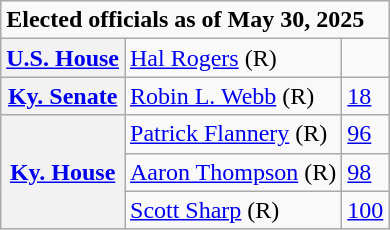<table class=wikitable>
<tr>
<td colspan="3"><strong>Elected officials as of May 30, 2025</strong></td>
</tr>
<tr>
<th scope=row><a href='#'>U.S. House</a></th>
<td><a href='#'>Hal Rogers</a> (R)</td>
<td></td>
</tr>
<tr>
<th scope=row><a href='#'>Ky. Senate</a></th>
<td><a href='#'>Robin L. Webb</a> (R)</td>
<td><a href='#'>18</a></td>
</tr>
<tr>
<th rowspan=3><a href='#'>Ky. House</a></th>
<td><a href='#'>Patrick Flannery</a> (R)</td>
<td><a href='#'>96</a></td>
</tr>
<tr>
<td><a href='#'>Aaron Thompson</a> (R)</td>
<td><a href='#'>98</a></td>
</tr>
<tr>
<td><a href='#'>Scott Sharp</a> (R)</td>
<td><a href='#'>100</a></td>
</tr>
</table>
